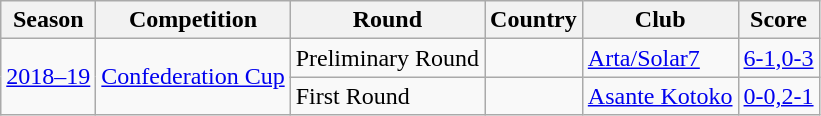<table class="wikitable">
<tr>
<th>Season</th>
<th>Competition</th>
<th>Round</th>
<th>Country</th>
<th>Club</th>
<th>Score</th>
</tr>
<tr>
<td rowspan=2><a href='#'>2018–19</a></td>
<td rowspan=2><a href='#'>Confederation Cup</a></td>
<td>Preliminary Round</td>
<td></td>
<td><a href='#'>Arta/Solar7</a></td>
<td><a href='#'>6-1,0-3</a></td>
</tr>
<tr>
<td>First Round</td>
<td></td>
<td><a href='#'>Asante Kotoko</a></td>
<td><a href='#'>0-0,2-1</a></td>
</tr>
</table>
